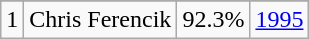<table class="wikitable">
<tr>
</tr>
<tr>
<td>1</td>
<td>Chris Ferencik</td>
<td><abbr>92.3%</abbr></td>
<td><a href='#'>1995</a></td>
</tr>
</table>
